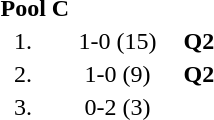<table style="text-align:center">
<tr>
<td colspan=4 align=left><strong>Pool C</strong></td>
</tr>
<tr>
<td width=30>1.</td>
<td align=left></td>
<td width=80>1-0 (15)</td>
<td><strong>Q2</strong></td>
</tr>
<tr>
<td>2.</td>
<td align=left></td>
<td>1-0 (9)</td>
<td><strong>Q2</strong></td>
</tr>
<tr>
<td>3.</td>
<td align=left></td>
<td>0-2 (3)</td>
<td></td>
</tr>
</table>
